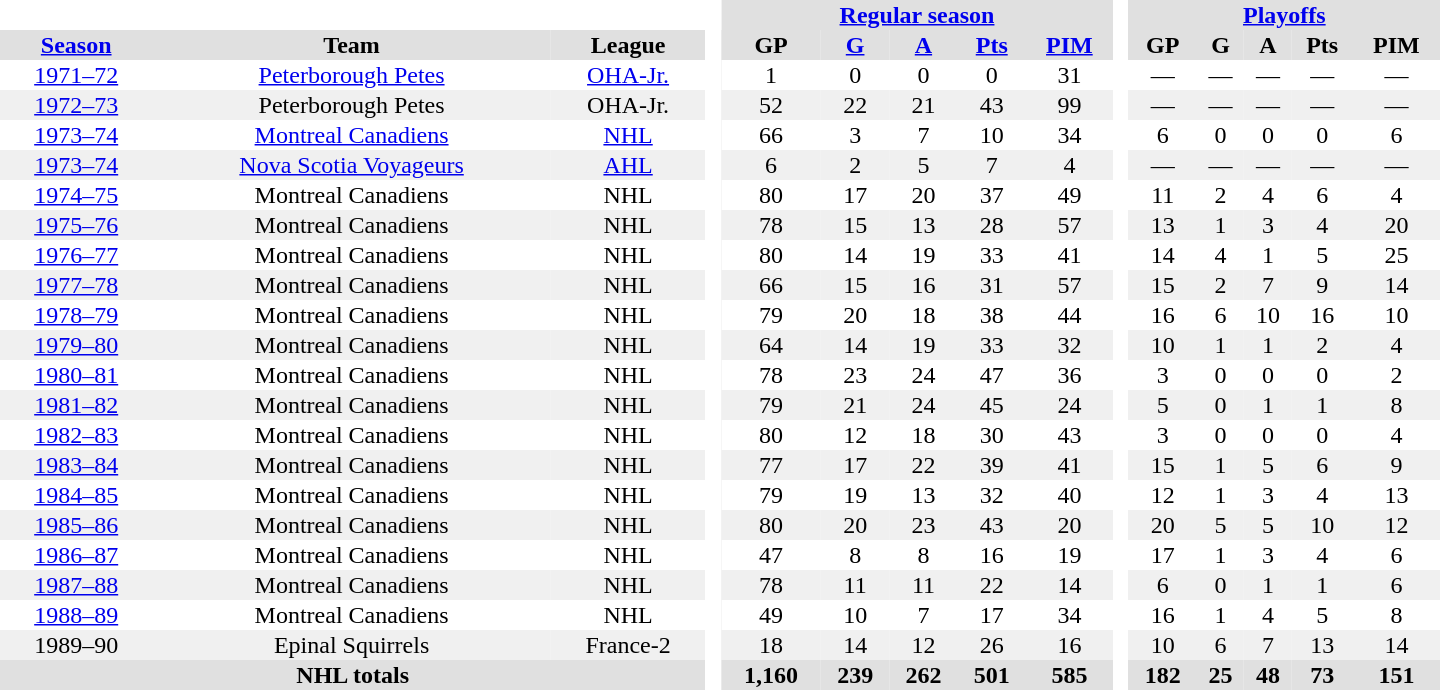<table border="0" cellpadding="1" cellspacing="0" style="text-align:center; width:60em;">
<tr style="background:#e0e0e0;">
<th colspan="3"  bgcolor="#ffffff"> </th>
<th rowspan="99" bgcolor="#ffffff"> </th>
<th colspan="5"><a href='#'>Regular season</a></th>
<th rowspan="99" bgcolor="#ffffff"> </th>
<th colspan="5"><a href='#'>Playoffs</a></th>
</tr>
<tr style="background:#e0e0e0;">
<th><a href='#'>Season</a></th>
<th>Team</th>
<th>League</th>
<th>GP</th>
<th><a href='#'>G</a></th>
<th><a href='#'>A</a></th>
<th><a href='#'>Pts</a></th>
<th><a href='#'>PIM</a></th>
<th>GP</th>
<th>G</th>
<th>A</th>
<th>Pts</th>
<th>PIM</th>
</tr>
<tr>
<td><a href='#'>1971–72</a></td>
<td><a href='#'>Peterborough Petes</a></td>
<td><a href='#'>OHA-Jr.</a></td>
<td>1</td>
<td>0</td>
<td>0</td>
<td>0</td>
<td>31</td>
<td>—</td>
<td>—</td>
<td>—</td>
<td>—</td>
<td>—</td>
</tr>
<tr bgcolor="#f0f0f0">
<td><a href='#'>1972–73</a></td>
<td>Peterborough Petes</td>
<td>OHA-Jr.</td>
<td>52</td>
<td>22</td>
<td>21</td>
<td>43</td>
<td>99</td>
<td>—</td>
<td>—</td>
<td>—</td>
<td>—</td>
<td>—</td>
</tr>
<tr>
<td><a href='#'>1973–74</a></td>
<td><a href='#'>Montreal Canadiens</a></td>
<td><a href='#'>NHL</a></td>
<td>66</td>
<td>3</td>
<td>7</td>
<td>10</td>
<td>34</td>
<td>6</td>
<td>0</td>
<td>0</td>
<td>0</td>
<td>6</td>
</tr>
<tr bgcolor="#f0f0f0">
<td><a href='#'>1973–74</a></td>
<td><a href='#'>Nova Scotia Voyageurs</a></td>
<td><a href='#'>AHL</a></td>
<td>6</td>
<td>2</td>
<td>5</td>
<td>7</td>
<td>4</td>
<td>—</td>
<td>—</td>
<td>—</td>
<td>—</td>
<td>—</td>
</tr>
<tr>
<td><a href='#'>1974–75</a></td>
<td>Montreal Canadiens</td>
<td>NHL</td>
<td>80</td>
<td>17</td>
<td>20</td>
<td>37</td>
<td>49</td>
<td>11</td>
<td>2</td>
<td>4</td>
<td>6</td>
<td>4</td>
</tr>
<tr bgcolor="#f0f0f0">
<td><a href='#'>1975–76</a></td>
<td>Montreal Canadiens</td>
<td>NHL</td>
<td>78</td>
<td>15</td>
<td>13</td>
<td>28</td>
<td>57</td>
<td>13</td>
<td>1</td>
<td>3</td>
<td>4</td>
<td>20</td>
</tr>
<tr>
<td><a href='#'>1976–77</a></td>
<td>Montreal Canadiens</td>
<td>NHL</td>
<td>80</td>
<td>14</td>
<td>19</td>
<td>33</td>
<td>41</td>
<td>14</td>
<td>4</td>
<td>1</td>
<td>5</td>
<td>25</td>
</tr>
<tr bgcolor="#f0f0f0">
<td><a href='#'>1977–78</a></td>
<td>Montreal Canadiens</td>
<td>NHL</td>
<td>66</td>
<td>15</td>
<td>16</td>
<td>31</td>
<td>57</td>
<td>15</td>
<td>2</td>
<td>7</td>
<td>9</td>
<td>14</td>
</tr>
<tr>
<td><a href='#'>1978–79</a></td>
<td>Montreal Canadiens</td>
<td>NHL</td>
<td>79</td>
<td>20</td>
<td>18</td>
<td>38</td>
<td>44</td>
<td>16</td>
<td>6</td>
<td>10</td>
<td>16</td>
<td>10</td>
</tr>
<tr bgcolor="#f0f0f0">
<td><a href='#'>1979–80</a></td>
<td>Montreal Canadiens</td>
<td>NHL</td>
<td>64</td>
<td>14</td>
<td>19</td>
<td>33</td>
<td>32</td>
<td>10</td>
<td>1</td>
<td>1</td>
<td>2</td>
<td>4</td>
</tr>
<tr>
<td><a href='#'>1980–81</a></td>
<td>Montreal Canadiens</td>
<td>NHL</td>
<td>78</td>
<td>23</td>
<td>24</td>
<td>47</td>
<td>36</td>
<td>3</td>
<td>0</td>
<td>0</td>
<td>0</td>
<td>2</td>
</tr>
<tr bgcolor="#f0f0f0">
<td><a href='#'>1981–82</a></td>
<td>Montreal Canadiens</td>
<td>NHL</td>
<td>79</td>
<td>21</td>
<td>24</td>
<td>45</td>
<td>24</td>
<td>5</td>
<td>0</td>
<td>1</td>
<td>1</td>
<td>8</td>
</tr>
<tr>
<td><a href='#'>1982–83</a></td>
<td>Montreal Canadiens</td>
<td>NHL</td>
<td>80</td>
<td>12</td>
<td>18</td>
<td>30</td>
<td>43</td>
<td>3</td>
<td>0</td>
<td>0</td>
<td>0</td>
<td>4</td>
</tr>
<tr bgcolor="#f0f0f0">
<td><a href='#'>1983–84</a></td>
<td>Montreal Canadiens</td>
<td>NHL</td>
<td>77</td>
<td>17</td>
<td>22</td>
<td>39</td>
<td>41</td>
<td>15</td>
<td>1</td>
<td>5</td>
<td>6</td>
<td>9</td>
</tr>
<tr>
<td><a href='#'>1984–85</a></td>
<td>Montreal Canadiens</td>
<td>NHL</td>
<td>79</td>
<td>19</td>
<td>13</td>
<td>32</td>
<td>40</td>
<td>12</td>
<td>1</td>
<td>3</td>
<td>4</td>
<td>13</td>
</tr>
<tr bgcolor="#f0f0f0">
<td><a href='#'>1985–86</a></td>
<td>Montreal Canadiens</td>
<td>NHL</td>
<td>80</td>
<td>20</td>
<td>23</td>
<td>43</td>
<td>20</td>
<td>20</td>
<td>5</td>
<td>5</td>
<td>10</td>
<td>12</td>
</tr>
<tr>
<td><a href='#'>1986–87</a></td>
<td>Montreal Canadiens</td>
<td>NHL</td>
<td>47</td>
<td>8</td>
<td>8</td>
<td>16</td>
<td>19</td>
<td>17</td>
<td>1</td>
<td>3</td>
<td>4</td>
<td>6</td>
</tr>
<tr bgcolor="#f0f0f0">
<td><a href='#'>1987–88</a></td>
<td>Montreal Canadiens</td>
<td>NHL</td>
<td>78</td>
<td>11</td>
<td>11</td>
<td>22</td>
<td>14</td>
<td>6</td>
<td>0</td>
<td>1</td>
<td>1</td>
<td>6</td>
</tr>
<tr>
<td><a href='#'>1988–89</a></td>
<td>Montreal Canadiens</td>
<td>NHL</td>
<td>49</td>
<td>10</td>
<td>7</td>
<td>17</td>
<td>34</td>
<td>16</td>
<td>1</td>
<td>4</td>
<td>5</td>
<td>8</td>
</tr>
<tr bgcolor="#f0f0f0">
<td>1989–90</td>
<td>Epinal Squirrels</td>
<td>France-2</td>
<td>18</td>
<td>14</td>
<td>12</td>
<td>26</td>
<td>16</td>
<td>10</td>
<td>6</td>
<td>7</td>
<td>13</td>
<td>14</td>
</tr>
<tr bgcolor="#e0e0e0">
<th colspan="3">NHL totals</th>
<th>1,160</th>
<th>239</th>
<th>262</th>
<th>501</th>
<th>585</th>
<th>182</th>
<th>25</th>
<th>48</th>
<th>73</th>
<th>151</th>
</tr>
</table>
